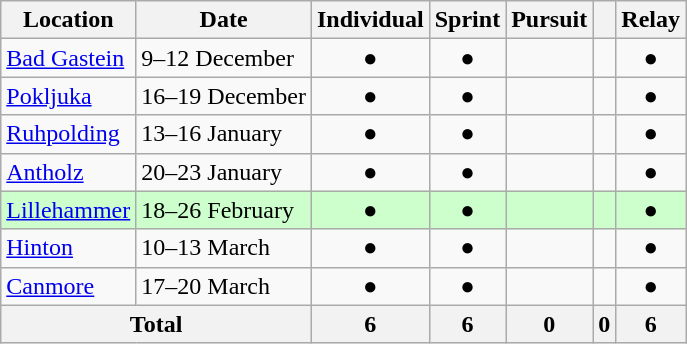<table class="wikitable" border="1">
<tr>
<th>Location</th>
<th>Date</th>
<th>Individual</th>
<th>Sprint</th>
<th>Pursuit</th>
<th></th>
<th>Relay</th>
</tr>
<tr align=center>
<td align=left> <a href='#'>Bad Gastein</a></td>
<td align=left>9–12 December</td>
<td>●</td>
<td>●</td>
<td></td>
<td></td>
<td>●</td>
</tr>
<tr align=center>
<td align=left> <a href='#'>Pokljuka</a></td>
<td align=left>16–19 December</td>
<td>●</td>
<td>●</td>
<td></td>
<td></td>
<td>●</td>
</tr>
<tr align=center>
<td align=left> <a href='#'>Ruhpolding</a></td>
<td align=left>13–16 January</td>
<td>●</td>
<td>●</td>
<td></td>
<td></td>
<td>●</td>
</tr>
<tr align=center>
<td align=left> <a href='#'>Antholz</a></td>
<td align=left>20–23 January</td>
<td>●</td>
<td>●</td>
<td></td>
<td></td>
<td>●</td>
</tr>
<tr align=center  style="background:#ccffcc">
<td align=left> <a href='#'>Lillehammer</a></td>
<td align=left>18–26 February</td>
<td>●</td>
<td>●</td>
<td></td>
<td></td>
<td>●</td>
</tr>
<tr align=center>
<td align=left> <a href='#'>Hinton</a></td>
<td align=left>10–13 March</td>
<td>●</td>
<td>●</td>
<td></td>
<td></td>
<td>●</td>
</tr>
<tr align=center>
<td align=left> <a href='#'>Canmore</a></td>
<td align=left>17–20 March</td>
<td>●</td>
<td>●</td>
<td></td>
<td></td>
<td>●</td>
</tr>
<tr align=center>
<th colspan="2">Total</th>
<th>6</th>
<th>6</th>
<th>0</th>
<th>0</th>
<th>6</th>
</tr>
</table>
